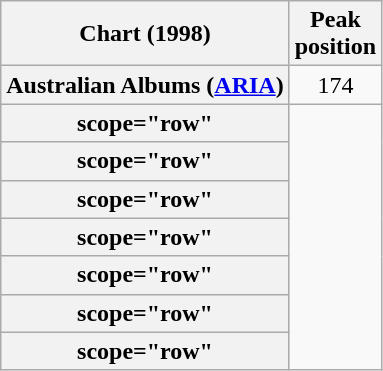<table class="wikitable sortable plainrowheaders">
<tr>
<th scope="col">Chart (1998)</th>
<th scope="col">Peak<br>position</th>
</tr>
<tr>
<th scope="row">Australian Albums (<a href='#'>ARIA</a>)</th>
<td align="center">174</td>
</tr>
<tr>
<th>scope="row" </th>
</tr>
<tr>
<th>scope="row" </th>
</tr>
<tr>
<th>scope="row" </th>
</tr>
<tr>
<th>scope="row" </th>
</tr>
<tr>
<th>scope="row" </th>
</tr>
<tr>
<th>scope="row" </th>
</tr>
<tr>
<th>scope="row" </th>
</tr>
</table>
